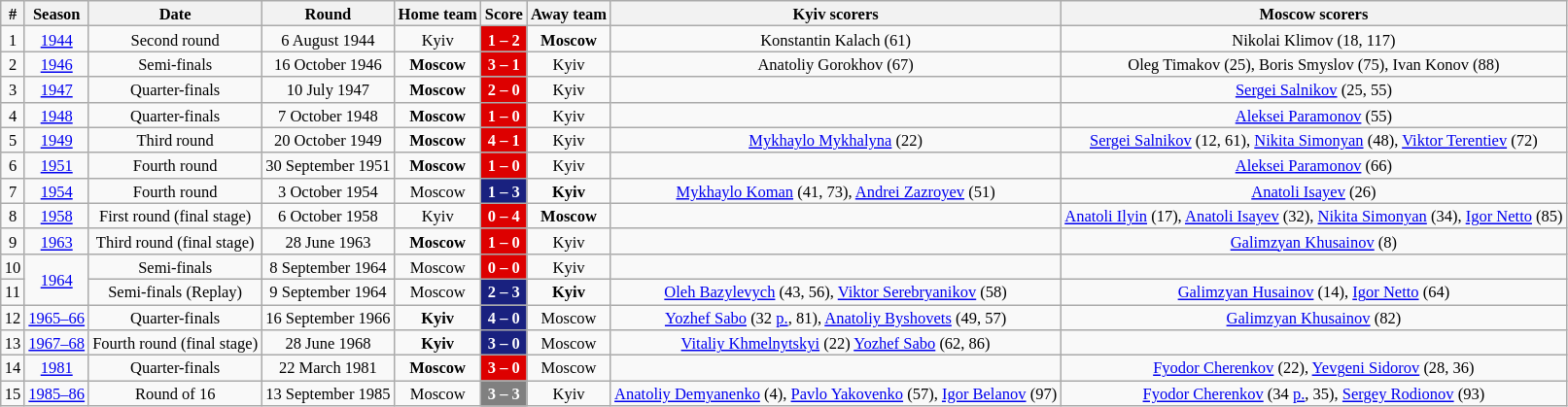<table class="wikitable" style="text-align: center; width=25%; font-size: 11px">
<tr>
<th>#</th>
<th>Season</th>
<th>Date</th>
<th>Round</th>
<th>Home team</th>
<th>Score</th>
<th>Away team</th>
<th>Kyiv scorers</th>
<th>Moscow scorers</th>
</tr>
<tr>
<td>1</td>
<td><a href='#'>1944</a></td>
<td>Second round</td>
<td>6 August 1944</td>
<td>Kyiv</td>
<td style="color:#ffffff; background:#DD0000"><strong>1 – 2</strong></td>
<td><strong>Moscow</strong></td>
<td>Konstantin Kalach (61)</td>
<td>Nikolai Klimov (18, 117)</td>
</tr>
<tr>
<td>2</td>
<td><a href='#'>1946</a></td>
<td>Semi-finals</td>
<td>16 October 1946</td>
<td><strong>Moscow</strong></td>
<td style="color:#ffffff; background:#DD0000"><strong>3 – 1</strong></td>
<td>Kyiv</td>
<td>Anatoliy Gorokhov (67)</td>
<td>Oleg Timakov (25), Boris Smyslov (75), Ivan Konov (88)</td>
</tr>
<tr>
<td>3</td>
<td><a href='#'>1947</a></td>
<td>Quarter-finals</td>
<td>10 July 1947</td>
<td><strong>Moscow</strong></td>
<td style="color:#ffffff; background:#DD0000"><strong>2 – 0</strong></td>
<td>Kyiv</td>
<td></td>
<td><a href='#'>Sergei Salnikov</a> (25, 55)</td>
</tr>
<tr>
<td>4</td>
<td><a href='#'>1948</a></td>
<td>Quarter-finals</td>
<td>7 October 1948</td>
<td><strong>Moscow</strong></td>
<td style="color:#ffffff; background:#DD0000"><strong>1 – 0</strong></td>
<td>Kyiv</td>
<td></td>
<td><a href='#'>Aleksei Paramonov</a> (55)</td>
</tr>
<tr>
<td>5</td>
<td><a href='#'>1949</a></td>
<td>Third round</td>
<td>20 October 1949</td>
<td><strong>Moscow</strong></td>
<td style="color:#ffffff; background:#DD0000"><strong>4 – 1</strong></td>
<td>Kyiv</td>
<td><a href='#'>Mykhaylo Mykhalyna</a> (22)</td>
<td><a href='#'>Sergei Salnikov</a> (12, 61), <a href='#'>Nikita Simonyan</a> (48), <a href='#'>Viktor Terentiev</a> (72)</td>
</tr>
<tr>
<td>6</td>
<td><a href='#'>1951</a></td>
<td>Fourth round</td>
<td>30 September 1951</td>
<td><strong>Moscow</strong></td>
<td style="color:#ffffff; background:#DD0000"><strong>1 – 0</strong></td>
<td>Kyiv</td>
<td></td>
<td><a href='#'>Aleksei Paramonov</a> (66)</td>
</tr>
<tr>
<td>7</td>
<td><a href='#'>1954</a></td>
<td>Fourth round</td>
<td>3 October 1954</td>
<td>Moscow</td>
<td style="color:#ffffff; background:#19217F"><strong>1 – 3</strong></td>
<td><strong>Kyiv</strong></td>
<td><a href='#'>Mykhaylo Koman</a> (41, 73), <a href='#'>Andrei Zazroyev</a> (51)</td>
<td><a href='#'>Anatoli Isayev</a> (26)</td>
</tr>
<tr>
<td>8</td>
<td><a href='#'>1958</a></td>
<td>First round (final stage)</td>
<td>6 October 1958</td>
<td>Kyiv</td>
<td style="color:#ffffff; background:#dd0000"><strong>0 – 4</strong></td>
<td><strong>Moscow</strong></td>
<td></td>
<td><a href='#'>Anatoli Ilyin</a> (17), <a href='#'>Anatoli Isayev</a> (32), <a href='#'>Nikita Simonyan</a> (34), <a href='#'>Igor Netto</a> (85)</td>
</tr>
<tr>
<td>9</td>
<td><a href='#'>1963</a></td>
<td>Third round (final stage)</td>
<td>28 June 1963</td>
<td><strong>Moscow</strong></td>
<td style="color:#ffffff; background:#dd0000"><strong>1 – 0</strong></td>
<td>Kyiv</td>
<td></td>
<td><a href='#'>Galimzyan Khusainov</a> (8)</td>
</tr>
<tr>
<td>10</td>
<td rowspan=2><a href='#'>1964</a></td>
<td>Semi-finals</td>
<td>8 September 1964</td>
<td>Moscow</td>
<td style="color:#ffffff; background:#dd0000"><strong>0 – 0</strong></td>
<td>Kyiv</td>
<td></td>
<td></td>
</tr>
<tr>
<td>11</td>
<td>Semi-finals (Replay)</td>
<td>9 September 1964</td>
<td>Moscow</td>
<td style="color:#ffffff; background:#19217F"><strong>2 – 3</strong></td>
<td><strong>Kyiv</strong></td>
<td><a href='#'>Oleh Bazylevych</a> (43, 56), <a href='#'>Viktor Serebryanikov</a> (58)</td>
<td><a href='#'>Galimzyan Husainov</a> (14), <a href='#'>Igor Netto</a> (64)</td>
</tr>
<tr>
<td>12</td>
<td><a href='#'>1965–66</a></td>
<td>Quarter-finals</td>
<td>16 September 1966</td>
<td><strong>Kyiv</strong></td>
<td style="color:#ffffff; background:#19217f"><strong>4 – 0</strong></td>
<td>Moscow</td>
<td><a href='#'>Yozhef Sabo</a> (32 <a href='#'>p.</a>, 81), <a href='#'>Anatoliy Byshovets</a> (49, 57)</td>
<td><a href='#'>Galimzyan Khusainov</a> (82)</td>
</tr>
<tr>
<td>13</td>
<td><a href='#'>1967–68</a></td>
<td>Fourth round (final stage)</td>
<td>28 June 1968</td>
<td><strong>Kyiv</strong></td>
<td style="color:#ffffff; background:#19217f"><strong>3 – 0</strong></td>
<td>Moscow</td>
<td><a href='#'>Vitaliy Khmelnytskyi</a> (22) <a href='#'>Yozhef Sabo</a> (62, 86)</td>
<td></td>
</tr>
<tr>
<td>14</td>
<td><a href='#'>1981</a></td>
<td>Quarter-finals</td>
<td>22 March 1981</td>
<td><strong>Moscow</strong></td>
<td style="color:#ffffff; background:#dd0000"><strong>3 – 0</strong></td>
<td>Moscow</td>
<td></td>
<td><a href='#'>Fyodor Cherenkov</a> (22), <a href='#'>Yevgeni Sidorov</a> (28, 36)</td>
</tr>
<tr>
<td>15</td>
<td><a href='#'>1985–86</a></td>
<td>Round of 16</td>
<td>13 September 1985</td>
<td>Moscow</td>
<td style="color:#ffffff; background:#808080"><strong>3 – 3</strong></td>
<td>Kyiv</td>
<td><a href='#'>Anatoliy Demyanenko</a> (4), <a href='#'>Pavlo Yakovenko</a> (57), <a href='#'>Igor Belanov</a> (97)</td>
<td><a href='#'>Fyodor Cherenkov</a> (34 <a href='#'>p.</a>, 35), <a href='#'>Sergey Rodionov</a> (93)</td>
</tr>
</table>
